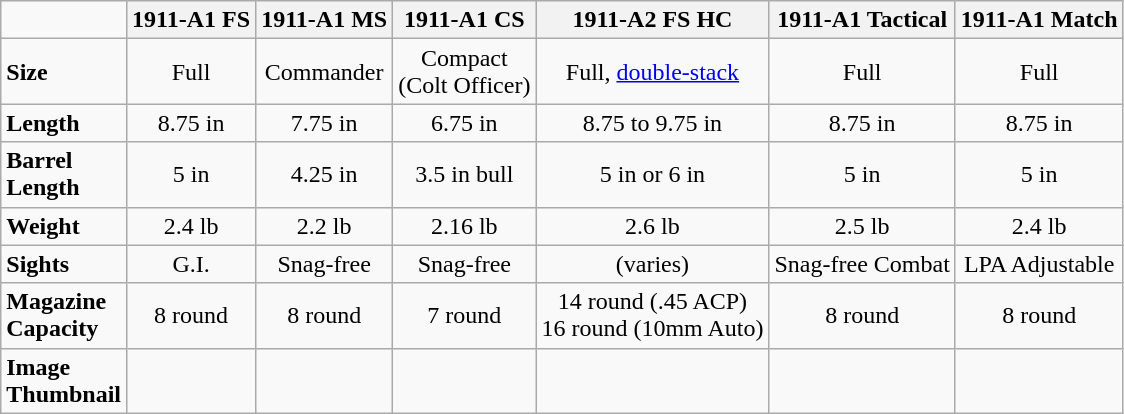<table class="wikitable">
<tr>
<td></td>
<th>1911-A1 FS</th>
<th>1911-A1 MS</th>
<th>1911-A1 CS</th>
<th>1911-A2 FS HC</th>
<th>1911-A1 Tactical</th>
<th>1911-A1 Match</th>
</tr>
<tr align="center">
<td align="left"><strong>Size</strong></td>
<td>Full</td>
<td>Commander</td>
<td>Compact<br>(Colt Officer)</td>
<td>Full, <a href='#'>double-stack</a></td>
<td>Full</td>
<td>Full</td>
</tr>
<tr align="center">
<td align="left"><strong>Length</strong></td>
<td>8.75 in</td>
<td>7.75 in</td>
<td>6.75 in</td>
<td>8.75 to 9.75 in</td>
<td>8.75 in</td>
<td>8.75 in</td>
</tr>
<tr align="center">
<td align="left"><strong>Barrel</strong><br><strong>Length</strong></td>
<td>5 in</td>
<td>4.25 in</td>
<td>3.5 in bull</td>
<td>5 in or 6 in</td>
<td>5 in</td>
<td>5 in</td>
</tr>
<tr align="center">
<td align="left"><strong>Weight</strong></td>
<td>2.4 lb</td>
<td>2.2 lb</td>
<td>2.16 lb</td>
<td>2.6 lb</td>
<td>2.5 lb</td>
<td>2.4 lb</td>
</tr>
<tr align="center">
<td align="left"><strong>Sights</strong></td>
<td>G.I.</td>
<td>Snag-free</td>
<td>Snag-free</td>
<td>(varies)</td>
<td>Snag-free Combat</td>
<td>LPA Adjustable</td>
</tr>
<tr align="center">
<td align="left"><strong>Magazine</strong><br><strong>Capacity</strong></td>
<td>8 round</td>
<td>8 round</td>
<td>7 round</td>
<td>14 round (.45 ACP)<br>16 round (10mm Auto)</td>
<td>8 round</td>
<td>8 round</td>
</tr>
<tr align="center">
<td align="left"><strong>Image</strong><br><strong> Thumbnail</strong></td>
<td></td>
<td></td>
<td></td>
<td></td>
<td></td>
</tr>
</table>
